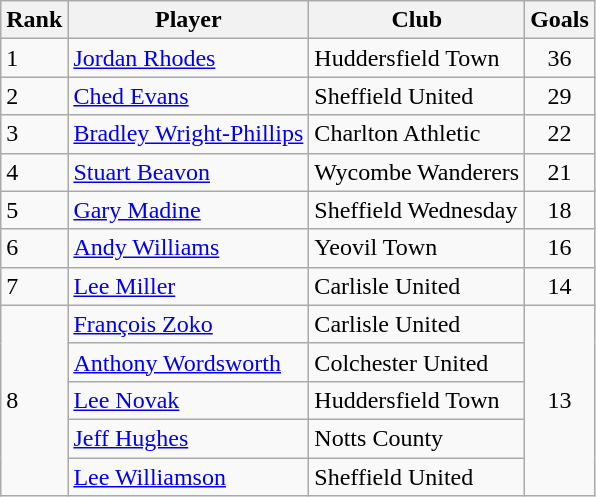<table class="wikitable">
<tr>
<th>Rank</th>
<th>Player</th>
<th>Club</th>
<th>Goals</th>
</tr>
<tr>
<td>1</td>
<td align="left"> <a href='#'>Jordan Rhodes</a></td>
<td align="left">Huddersfield Town</td>
<td style="text-align:center;">36</td>
</tr>
<tr>
<td>2</td>
<td align="left"> <a href='#'>Ched Evans</a></td>
<td align="left">Sheffield United</td>
<td style="text-align:center;">29</td>
</tr>
<tr>
<td>3</td>
<td align="left"> <a href='#'>Bradley Wright-Phillips</a></td>
<td align="left">Charlton Athletic</td>
<td style="text-align:center;">22</td>
</tr>
<tr>
<td>4</td>
<td align="left"> <a href='#'>Stuart Beavon</a></td>
<td align="left">Wycombe Wanderers</td>
<td style="text-align:center;">21</td>
</tr>
<tr>
<td>5</td>
<td align="left"> <a href='#'>Gary Madine</a></td>
<td align="left">Sheffield Wednesday</td>
<td style="text-align:center;">18</td>
</tr>
<tr>
<td>6</td>
<td align="left"> <a href='#'>Andy Williams</a></td>
<td align="left">Yeovil Town</td>
<td style="text-align:center;">16</td>
</tr>
<tr>
<td>7</td>
<td align="left"> <a href='#'>Lee Miller</a></td>
<td align="left">Carlisle United</td>
<td style="text-align:center;">14</td>
</tr>
<tr>
<td rowspan="5">8</td>
<td align="left"> <a href='#'>François Zoko</a></td>
<td align="left">Carlisle United</td>
<td rowspan="5" style="text-align:center;">13</td>
</tr>
<tr>
<td align="left"> <a href='#'>Anthony Wordsworth</a></td>
<td align="left">Colchester United</td>
</tr>
<tr>
<td align="left"> <a href='#'>Lee Novak</a></td>
<td align="left">Huddersfield Town</td>
</tr>
<tr>
<td align="left"> <a href='#'>Jeff Hughes</a></td>
<td align="left">Notts County</td>
</tr>
<tr>
<td align="left"> <a href='#'>Lee Williamson</a></td>
<td align="left">Sheffield United</td>
</tr>
</table>
